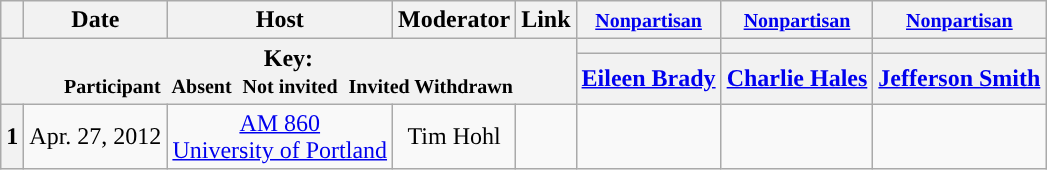<table class="wikitable" style="text-align:center;">
<tr>
<th scope="col"></th>
<th scope="col">Date</th>
<th scope="col">Host</th>
<th scope="col">Moderator</th>
<th scope="col">Link</th>
<th scope="col"><small><a href='#'>Nonpartisan</a></small></th>
<th scope="col"><small><a href='#'>Nonpartisan</a></small></th>
<th scope="col"><small><a href='#'>Nonpartisan</a></small></th>
</tr>
<tr>
<th colspan="5" rowspan="2">Key:<br> <small>Participant </small>  <small>Absent </small>  <small>Not invited </small>  <small>Invited  Withdrawn</small></th>
<th scope="col" style="background:"></th>
<th scope="col" style="background:"></th>
<th scope="col" style="background:"></th>
</tr>
<tr>
<th scope="col"><a href='#'>Eileen Brady</a></th>
<th scope="col"><a href='#'>Charlie Hales</a></th>
<th scope="col"><a href='#'>Jefferson Smith</a></th>
</tr>
<tr>
<th>1</th>
<td style="white-space:nowrap;">Apr. 27, 2012</td>
<td style="white-space:nowrap;"><a href='#'>AM 860</a><br><a href='#'>University of Portland</a></td>
<td style="white-space:nowrap;">Tim Hohl</td>
<td style="white-space:nowrap;"></td>
<td></td>
<td></td>
<td></td>
</tr>
</table>
